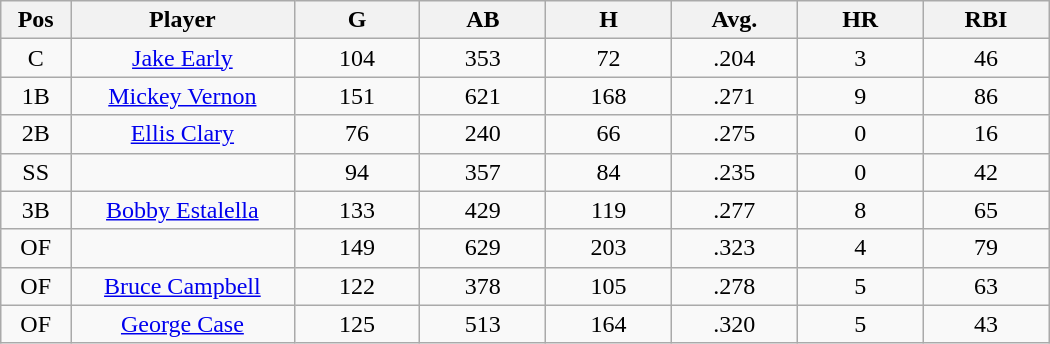<table class="wikitable sortable">
<tr>
<th bgcolor="#DDDDFF" width="5%">Pos</th>
<th bgcolor="#DDDDFF" width="16%">Player</th>
<th bgcolor="#DDDDFF" width="9%">G</th>
<th bgcolor="#DDDDFF" width="9%">AB</th>
<th bgcolor="#DDDDFF" width="9%">H</th>
<th bgcolor="#DDDDFF" width="9%">Avg.</th>
<th bgcolor="#DDDDFF" width="9%">HR</th>
<th bgcolor="#DDDDFF" width="9%">RBI</th>
</tr>
<tr align="center">
<td>C</td>
<td><a href='#'>Jake Early</a></td>
<td>104</td>
<td>353</td>
<td>72</td>
<td>.204</td>
<td>3</td>
<td>46</td>
</tr>
<tr align=center>
<td>1B</td>
<td><a href='#'>Mickey Vernon</a></td>
<td>151</td>
<td>621</td>
<td>168</td>
<td>.271</td>
<td>9</td>
<td>86</td>
</tr>
<tr align=center>
<td>2B</td>
<td><a href='#'>Ellis Clary</a></td>
<td>76</td>
<td>240</td>
<td>66</td>
<td>.275</td>
<td>0</td>
<td>16</td>
</tr>
<tr align=center>
<td>SS</td>
<td></td>
<td>94</td>
<td>357</td>
<td>84</td>
<td>.235</td>
<td>0</td>
<td>42</td>
</tr>
<tr align="center">
<td>3B</td>
<td><a href='#'>Bobby Estalella</a></td>
<td>133</td>
<td>429</td>
<td>119</td>
<td>.277</td>
<td>8</td>
<td>65</td>
</tr>
<tr align=center>
<td>OF</td>
<td></td>
<td>149</td>
<td>629</td>
<td>203</td>
<td>.323</td>
<td>4</td>
<td>79</td>
</tr>
<tr align="center">
<td>OF</td>
<td><a href='#'>Bruce Campbell</a></td>
<td>122</td>
<td>378</td>
<td>105</td>
<td>.278</td>
<td>5</td>
<td>63</td>
</tr>
<tr align=center>
<td>OF</td>
<td><a href='#'>George Case</a></td>
<td>125</td>
<td>513</td>
<td>164</td>
<td>.320</td>
<td>5</td>
<td>43</td>
</tr>
</table>
